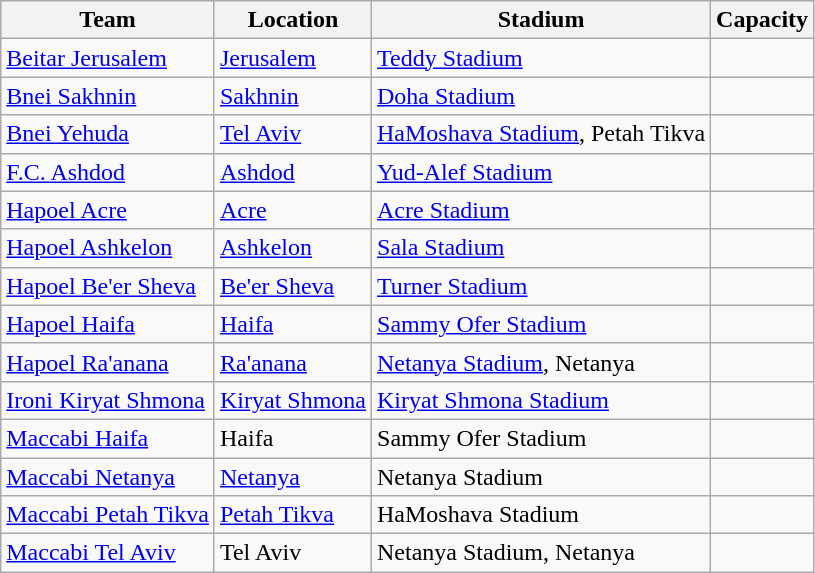<table class="wikitable sortable">
<tr>
<th>Team</th>
<th>Location</th>
<th>Stadium</th>
<th>Capacity</th>
</tr>
<tr>
<td><a href='#'>Beitar Jerusalem</a></td>
<td><a href='#'>Jerusalem</a></td>
<td><a href='#'>Teddy Stadium</a></td>
<td style="text-align:center"></td>
</tr>
<tr>
<td><a href='#'>Bnei Sakhnin</a></td>
<td><a href='#'>Sakhnin</a></td>
<td><a href='#'>Doha Stadium</a></td>
<td style="text-align:center"></td>
</tr>
<tr>
<td><a href='#'>Bnei Yehuda</a></td>
<td><a href='#'>Tel Aviv</a></td>
<td><a href='#'>HaMoshava Stadium</a>, Petah Tikva</td>
<td style="text-align:center"></td>
</tr>
<tr>
<td><a href='#'>F.C. Ashdod</a></td>
<td><a href='#'>Ashdod</a></td>
<td><a href='#'>Yud-Alef Stadium</a></td>
<td style="text-align:center"></td>
</tr>
<tr>
<td><a href='#'>Hapoel Acre</a></td>
<td><a href='#'>Acre</a></td>
<td><a href='#'>Acre Stadium</a></td>
<td style="text-align:center"></td>
</tr>
<tr>
<td><a href='#'>Hapoel Ashkelon</a></td>
<td><a href='#'>Ashkelon</a></td>
<td><a href='#'>Sala Stadium</a></td>
<td style="text-align:center"></td>
</tr>
<tr>
<td><a href='#'>Hapoel Be'er Sheva</a></td>
<td><a href='#'>Be'er Sheva</a></td>
<td><a href='#'>Turner Stadium</a></td>
<td style="text-align:center"></td>
</tr>
<tr>
<td><a href='#'>Hapoel Haifa</a></td>
<td><a href='#'>Haifa</a></td>
<td><a href='#'>Sammy Ofer Stadium</a></td>
<td style="text-align:center"></td>
</tr>
<tr>
<td><a href='#'>Hapoel Ra'anana</a></td>
<td><a href='#'>Ra'anana</a></td>
<td><a href='#'>Netanya Stadium</a>, Netanya</td>
<td style="text-align:center"></td>
</tr>
<tr>
<td><a href='#'>Ironi Kiryat Shmona</a></td>
<td><a href='#'>Kiryat Shmona</a></td>
<td><a href='#'>Kiryat Shmona Stadium</a></td>
<td style="text-align:center"></td>
</tr>
<tr>
<td><a href='#'>Maccabi Haifa</a></td>
<td>Haifa</td>
<td>Sammy Ofer Stadium</td>
<td style="text-align:center"></td>
</tr>
<tr>
<td><a href='#'>Maccabi Netanya</a></td>
<td><a href='#'>Netanya</a></td>
<td>Netanya Stadium</td>
<td style="text-align:center"></td>
</tr>
<tr>
<td><a href='#'>Maccabi Petah Tikva</a></td>
<td><a href='#'>Petah Tikva</a></td>
<td>HaMoshava Stadium</td>
<td style="text-align:center"></td>
</tr>
<tr>
<td><a href='#'>Maccabi Tel Aviv</a></td>
<td>Tel Aviv</td>
<td>Netanya Stadium, Netanya</td>
<td style="text-align:center"></td>
</tr>
</table>
